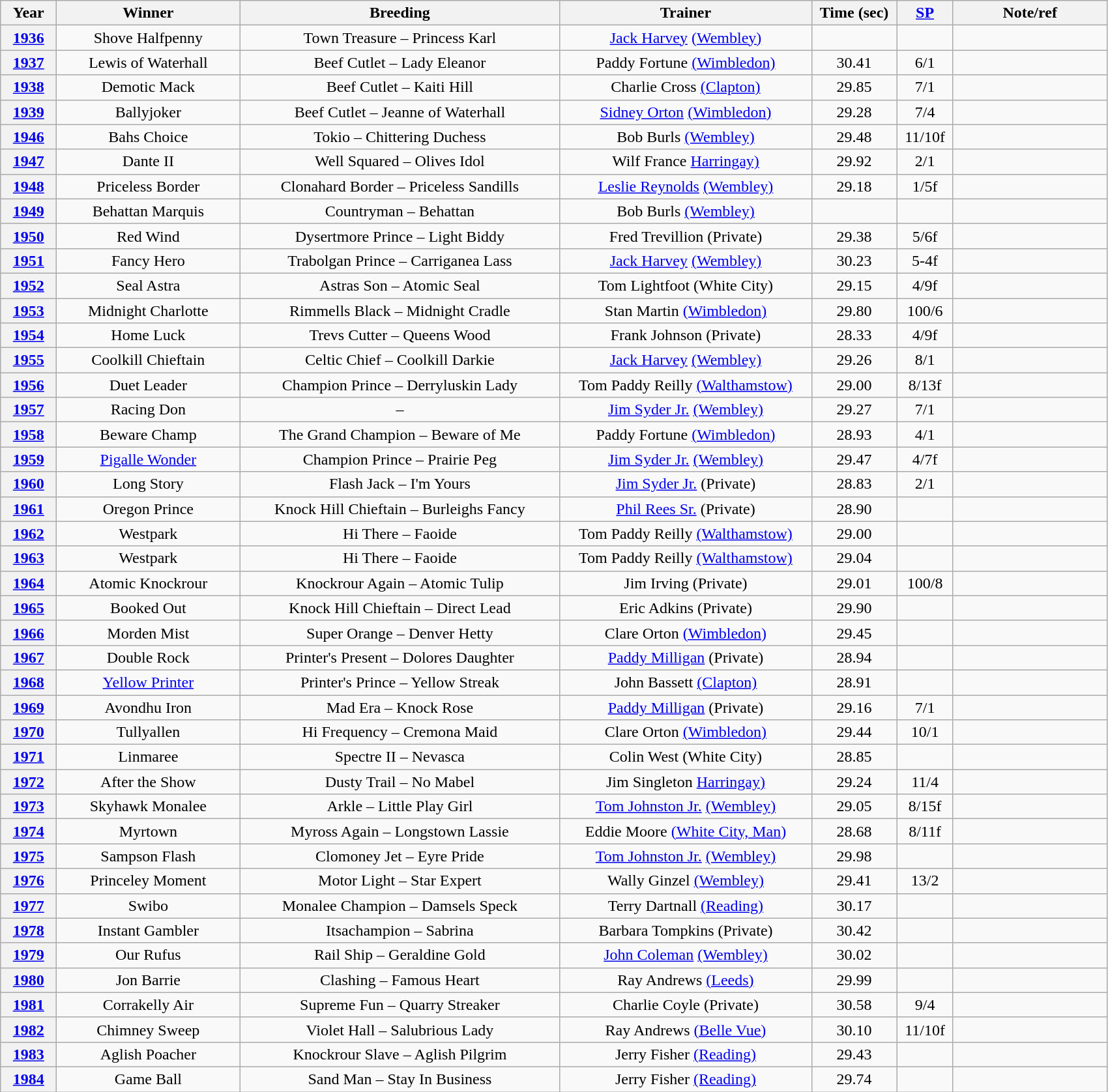<table class="wikitable" style="text-align:center">
<tr>
<th width=50>Year</th>
<th width=180>Winner</th>
<th width=320>Breeding</th>
<th width=250>Trainer</th>
<th width=80>Time (sec)</th>
<th width=50><a href='#'>SP</a></th>
<th width=150>Note/ref</th>
</tr>
<tr>
<th><a href='#'>1936</a></th>
<td>Shove Halfpenny</td>
<td>Town Treasure – Princess Karl</td>
<td><a href='#'>Jack Harvey</a> <a href='#'>(Wembley)</a></td>
<td></td>
<td></td>
<td></td>
</tr>
<tr>
<th><a href='#'>1937</a></th>
<td>Lewis of Waterhall</td>
<td>Beef Cutlet – Lady Eleanor</td>
<td>Paddy Fortune <a href='#'>(Wimbledon)</a></td>
<td>30.41</td>
<td>6/1</td>
<td></td>
</tr>
<tr>
<th><a href='#'>1938</a></th>
<td>Demotic Mack</td>
<td>Beef Cutlet – Kaiti Hill</td>
<td>Charlie Cross <a href='#'>(Clapton)</a></td>
<td>29.85</td>
<td>7/1</td>
<td></td>
</tr>
<tr>
<th><a href='#'>1939</a></th>
<td>Ballyjoker</td>
<td>Beef Cutlet – Jeanne of Waterhall</td>
<td><a href='#'>Sidney Orton</a> <a href='#'>(Wimbledon)</a></td>
<td>29.28</td>
<td>7/4</td>
<td></td>
</tr>
<tr>
<th><a href='#'>1946</a></th>
<td>Bahs Choice</td>
<td>Tokio – Chittering Duchess</td>
<td>Bob Burls <a href='#'>(Wembley)</a></td>
<td>29.48</td>
<td>11/10f</td>
<td></td>
</tr>
<tr>
<th><a href='#'>1947</a></th>
<td>Dante II</td>
<td>Well Squared – Olives Idol</td>
<td>Wilf France <a href='#'>Harringay)</a></td>
<td>29.92</td>
<td>2/1</td>
<td></td>
</tr>
<tr>
<th><a href='#'>1948</a></th>
<td>Priceless Border</td>
<td>Clonahard Border – Priceless Sandills</td>
<td><a href='#'>Leslie Reynolds</a> <a href='#'>(Wembley)</a></td>
<td>29.18</td>
<td>1/5f</td>
<td></td>
</tr>
<tr>
<th><a href='#'>1949</a></th>
<td>Behattan Marquis</td>
<td>Countryman – Behattan</td>
<td>Bob Burls <a href='#'>(Wembley)</a></td>
<td></td>
<td></td>
<td></td>
</tr>
<tr>
<th><a href='#'>1950</a></th>
<td>Red Wind</td>
<td>Dysertmore Prince – Light Biddy</td>
<td>Fred Trevillion (Private)</td>
<td>29.38</td>
<td>5/6f</td>
<td></td>
</tr>
<tr>
<th><a href='#'>1951</a></th>
<td>Fancy Hero</td>
<td>Trabolgan Prince – Carriganea Lass</td>
<td><a href='#'>Jack Harvey</a> <a href='#'>(Wembley)</a></td>
<td>30.23</td>
<td>5-4f</td>
<td></td>
</tr>
<tr>
<th><a href='#'>1952</a></th>
<td>Seal Astra</td>
<td>Astras Son – Atomic Seal</td>
<td>Tom Lightfoot (White City)</td>
<td>29.15</td>
<td>4/9f</td>
<td></td>
</tr>
<tr>
<th><a href='#'>1953</a></th>
<td>Midnight Charlotte</td>
<td>Rimmells Black – Midnight Cradle</td>
<td>Stan Martin <a href='#'>(Wimbledon)</a></td>
<td>29.80</td>
<td>100/6</td>
<td></td>
</tr>
<tr>
<th><a href='#'>1954</a></th>
<td>Home Luck</td>
<td>Trevs Cutter – Queens Wood</td>
<td>Frank Johnson (Private)</td>
<td>28.33</td>
<td>4/9f</td>
<td></td>
</tr>
<tr>
<th><a href='#'>1955</a></th>
<td>Coolkill Chieftain</td>
<td>Celtic Chief – Coolkill Darkie</td>
<td><a href='#'>Jack Harvey</a> <a href='#'>(Wembley)</a></td>
<td>29.26</td>
<td>8/1</td>
<td></td>
</tr>
<tr>
<th><a href='#'>1956</a></th>
<td>Duet Leader</td>
<td>Champion Prince – Derryluskin Lady</td>
<td>Tom Paddy Reilly <a href='#'>(Walthamstow)</a></td>
<td>29.00</td>
<td>8/13f</td>
<td></td>
</tr>
<tr>
<th><a href='#'>1957</a></th>
<td>Racing Don</td>
<td>–</td>
<td><a href='#'>Jim Syder Jr.</a> <a href='#'>(Wembley)</a></td>
<td>29.27</td>
<td>7/1</td>
<td></td>
</tr>
<tr>
<th><a href='#'>1958</a></th>
<td>Beware Champ</td>
<td>The Grand Champion – Beware of Me</td>
<td>Paddy Fortune <a href='#'>(Wimbledon)</a></td>
<td>28.93</td>
<td>4/1</td>
<td></td>
</tr>
<tr>
<th><a href='#'>1959</a></th>
<td><a href='#'>Pigalle Wonder</a></td>
<td>Champion Prince – Prairie Peg</td>
<td><a href='#'>Jim Syder Jr.</a> <a href='#'>(Wembley)</a></td>
<td>29.47</td>
<td>4/7f</td>
<td></td>
</tr>
<tr>
<th><a href='#'>1960</a></th>
<td>Long Story</td>
<td>Flash Jack – I'm Yours</td>
<td><a href='#'>Jim Syder Jr.</a> (Private)</td>
<td>28.83</td>
<td>2/1</td>
<td></td>
</tr>
<tr>
<th><a href='#'>1961</a></th>
<td>Oregon Prince</td>
<td>Knock Hill Chieftain – Burleighs Fancy</td>
<td><a href='#'>Phil Rees Sr.</a> (Private)</td>
<td>28.90</td>
<td></td>
<td></td>
</tr>
<tr>
<th><a href='#'>1962</a></th>
<td>Westpark</td>
<td>Hi There – Faoide</td>
<td>Tom Paddy Reilly <a href='#'>(Walthamstow)</a></td>
<td>29.00</td>
<td></td>
<td></td>
</tr>
<tr>
<th><a href='#'>1963</a></th>
<td>Westpark</td>
<td>Hi There – Faoide</td>
<td>Tom Paddy Reilly <a href='#'>(Walthamstow)</a></td>
<td>29.04</td>
<td></td>
<td></td>
</tr>
<tr>
<th><a href='#'>1964</a></th>
<td>Atomic Knockrour</td>
<td>Knockrour Again – Atomic Tulip</td>
<td>Jim Irving (Private)</td>
<td>29.01</td>
<td>100/8</td>
<td></td>
</tr>
<tr>
<th><a href='#'>1965</a></th>
<td>Booked Out</td>
<td>Knock Hill Chieftain – Direct Lead</td>
<td>Eric Adkins (Private)</td>
<td>29.90</td>
<td></td>
<td></td>
</tr>
<tr>
<th><a href='#'>1966</a></th>
<td>Morden Mist</td>
<td>Super Orange – Denver Hetty</td>
<td>Clare Orton <a href='#'>(Wimbledon)</a></td>
<td>29.45</td>
<td></td>
<td></td>
</tr>
<tr>
<th><a href='#'>1967</a></th>
<td>Double Rock</td>
<td>Printer's Present – Dolores Daughter</td>
<td><a href='#'>Paddy Milligan</a> (Private)</td>
<td>28.94</td>
<td></td>
<td></td>
</tr>
<tr>
<th><a href='#'>1968</a></th>
<td><a href='#'>Yellow Printer</a></td>
<td>Printer's Prince – Yellow Streak</td>
<td>John Bassett <a href='#'>(Clapton)</a></td>
<td>28.91</td>
<td></td>
<td></td>
</tr>
<tr>
<th><a href='#'>1969</a></th>
<td>Avondhu Iron</td>
<td>Mad Era – Knock Rose</td>
<td><a href='#'>Paddy Milligan</a> (Private)</td>
<td>29.16</td>
<td>7/1</td>
<td></td>
</tr>
<tr>
<th><a href='#'>1970</a></th>
<td>Tullyallen</td>
<td>Hi Frequency – Cremona Maid</td>
<td>Clare Orton <a href='#'>(Wimbledon)</a></td>
<td>29.44</td>
<td>10/1</td>
<td></td>
</tr>
<tr>
<th><a href='#'>1971</a></th>
<td>Linmaree</td>
<td>Spectre II – Nevasca</td>
<td>Colin West (White City)</td>
<td>28.85</td>
<td></td>
<td></td>
</tr>
<tr>
<th><a href='#'>1972</a></th>
<td>After the Show</td>
<td>Dusty Trail – No Mabel</td>
<td>Jim Singleton <a href='#'>Harringay)</a></td>
<td>29.24</td>
<td>11/4</td>
<td></td>
</tr>
<tr>
<th><a href='#'>1973</a></th>
<td>Skyhawk Monalee</td>
<td>Arkle – Little Play Girl</td>
<td><a href='#'>Tom Johnston Jr.</a> <a href='#'>(Wembley)</a></td>
<td>29.05</td>
<td>8/15f</td>
<td></td>
</tr>
<tr>
<th><a href='#'>1974</a></th>
<td>Myrtown</td>
<td>Myross Again – Longstown Lassie</td>
<td>Eddie Moore <a href='#'>(White City, Man)</a></td>
<td>28.68</td>
<td>8/11f</td>
<td></td>
</tr>
<tr>
<th><a href='#'>1975</a></th>
<td>Sampson Flash</td>
<td>Clomoney Jet – Eyre Pride</td>
<td><a href='#'>Tom Johnston Jr.</a> <a href='#'>(Wembley)</a></td>
<td>29.98</td>
<td></td>
<td></td>
</tr>
<tr>
<th><a href='#'>1976</a></th>
<td>Princeley Moment</td>
<td>Motor Light – Star Expert</td>
<td>Wally Ginzel <a href='#'>(Wembley)</a></td>
<td>29.41</td>
<td>13/2</td>
<td></td>
</tr>
<tr>
<th><a href='#'>1977</a></th>
<td>Swibo</td>
<td>Monalee Champion – Damsels Speck</td>
<td>Terry Dartnall <a href='#'>(Reading)</a></td>
<td>30.17</td>
<td></td>
<td></td>
</tr>
<tr>
<th><a href='#'>1978</a></th>
<td>Instant Gambler</td>
<td>Itsachampion – Sabrina</td>
<td>Barbara Tompkins (Private)</td>
<td>30.42</td>
<td></td>
<td></td>
</tr>
<tr>
<th><a href='#'>1979</a></th>
<td>Our Rufus</td>
<td>Rail Ship – Geraldine Gold</td>
<td><a href='#'>John Coleman</a> <a href='#'>(Wembley)</a></td>
<td>30.02</td>
<td></td>
<td></td>
</tr>
<tr>
<th><a href='#'>1980</a></th>
<td>Jon Barrie</td>
<td>Clashing – Famous Heart</td>
<td>Ray Andrews <a href='#'>(Leeds)</a></td>
<td>29.99</td>
<td></td>
<td></td>
</tr>
<tr>
<th><a href='#'>1981</a></th>
<td>Corrakelly Air</td>
<td>Supreme Fun – Quarry Streaker</td>
<td>Charlie Coyle (Private)</td>
<td>30.58</td>
<td>9/4</td>
<td></td>
</tr>
<tr>
<th><a href='#'>1982</a></th>
<td>Chimney Sweep</td>
<td>Violet Hall – Salubrious Lady</td>
<td>Ray Andrews <a href='#'>(Belle Vue)</a></td>
<td>30.10</td>
<td>11/10f</td>
<td></td>
</tr>
<tr>
<th><a href='#'>1983</a></th>
<td>Aglish Poacher</td>
<td>Knockrour Slave – Aglish Pilgrim</td>
<td>Jerry Fisher <a href='#'>(Reading)</a></td>
<td>29.43</td>
<td></td>
<td></td>
</tr>
<tr>
<th><a href='#'>1984</a></th>
<td>Game Ball</td>
<td>Sand Man – Stay In Business</td>
<td>Jerry Fisher <a href='#'>(Reading)</a></td>
<td>29.74</td>
<td></td>
<td></td>
</tr>
</table>
